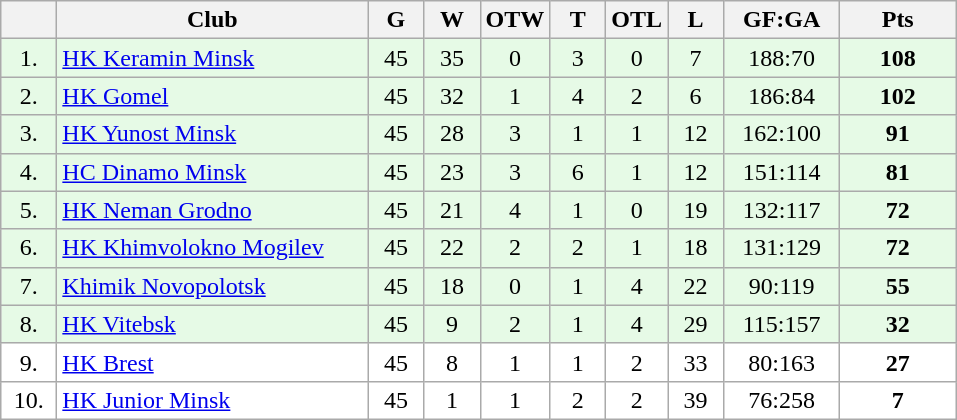<table class="wikitable">
<tr>
<th width="30"></th>
<th width="200">Club</th>
<th width="30">G</th>
<th width="30">W</th>
<th width="30">OTW</th>
<th width="30">T</th>
<th width="30">OTL</th>
<th width="30">L</th>
<th width="70">GF:GA</th>
<th width="70">Pts</th>
</tr>
<tr bgcolor="#e6fae6" align="center">
<td>1.</td>
<td align="left"><a href='#'>HK Keramin Minsk</a></td>
<td>45</td>
<td>35</td>
<td>0</td>
<td>3</td>
<td>0</td>
<td>7</td>
<td>188:70</td>
<td><strong>108</strong></td>
</tr>
<tr bgcolor="#e6fae6" align="center">
<td>2.</td>
<td align="left"><a href='#'>HK Gomel</a></td>
<td>45</td>
<td>32</td>
<td>1</td>
<td>4</td>
<td>2</td>
<td>6</td>
<td>186:84</td>
<td><strong>102</strong></td>
</tr>
<tr bgcolor="#e6fae6" align="center">
<td>3.</td>
<td align="left"><a href='#'>HK Yunost Minsk</a></td>
<td>45</td>
<td>28</td>
<td>3</td>
<td>1</td>
<td>1</td>
<td>12</td>
<td>162:100</td>
<td><strong>91</strong></td>
</tr>
<tr bgcolor="#e6fae6" align="center">
<td>4.</td>
<td align="left"><a href='#'>HC Dinamo Minsk</a></td>
<td>45</td>
<td>23</td>
<td>3</td>
<td>6</td>
<td>1</td>
<td>12</td>
<td>151:114</td>
<td><strong>81</strong></td>
</tr>
<tr bgcolor="#e6fae6" align="center">
<td>5.</td>
<td align="left"><a href='#'>HK Neman Grodno</a></td>
<td>45</td>
<td>21</td>
<td>4</td>
<td>1</td>
<td>0</td>
<td>19</td>
<td>132:117</td>
<td><strong>72</strong></td>
</tr>
<tr bgcolor="#e6fae6" align="center">
<td>6.</td>
<td align="left"><a href='#'>HK Khimvolokno Mogilev</a></td>
<td>45</td>
<td>22</td>
<td>2</td>
<td>2</td>
<td>1</td>
<td>18</td>
<td>131:129</td>
<td><strong>72</strong></td>
</tr>
<tr bgcolor="#e6fae6" align="center">
<td>7.</td>
<td align="left"><a href='#'>Khimik Novopolotsk</a></td>
<td>45</td>
<td>18</td>
<td>0</td>
<td>1</td>
<td>4</td>
<td>22</td>
<td>90:119</td>
<td><strong>55</strong></td>
</tr>
<tr bgcolor="#e6fae6" align="center">
<td>8.</td>
<td align="left"><a href='#'>HK Vitebsk</a></td>
<td>45</td>
<td>9</td>
<td>2</td>
<td>1</td>
<td>4</td>
<td>29</td>
<td>115:157</td>
<td><strong>32</strong></td>
</tr>
<tr bgcolor="#FFFFFF" align="center">
<td>9.</td>
<td align="left"><a href='#'>HK Brest</a></td>
<td>45</td>
<td>8</td>
<td>1</td>
<td>1</td>
<td>2</td>
<td>33</td>
<td>80:163</td>
<td><strong>27</strong></td>
</tr>
<tr bgcolor="#FFFFFF" align="center">
<td>10.</td>
<td align="left"><a href='#'>HK Junior Minsk</a></td>
<td>45</td>
<td>1</td>
<td>1</td>
<td>2</td>
<td>2</td>
<td>39</td>
<td>76:258</td>
<td><strong>7</strong></td>
</tr>
</table>
